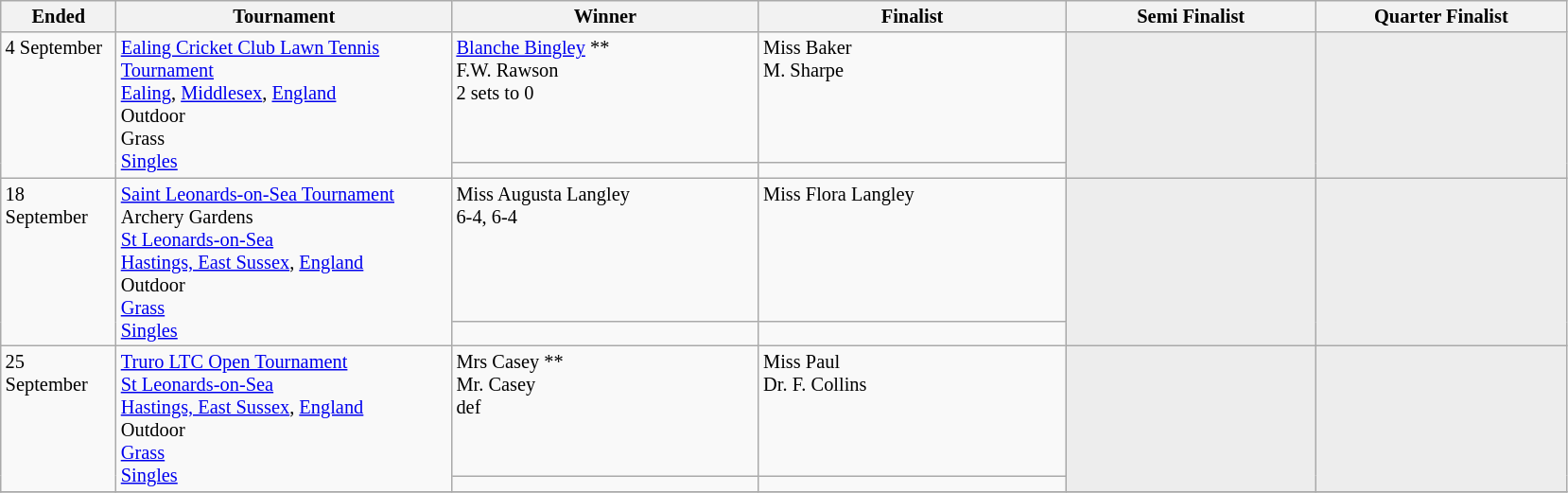<table class="wikitable" style="font-size:85%;">
<tr>
<th width="75">Ended</th>
<th width="230">Tournament</th>
<th width="210">Winner</th>
<th width="210">Finalist</th>
<th width="170">Semi Finalist</th>
<th width="170">Quarter Finalist</th>
</tr>
<tr valign=top>
<td rowspan=2>4 September </td>
<td rowspan="2"><a href='#'>Ealing Cricket Club Lawn Tennis Tournament</a><br><a href='#'>Ealing</a>, <a href='#'>Middlesex</a>, <a href='#'>England</a><br>Outdoor<br>Grass<br><a href='#'>Singles</a></td>
<td> <a href='#'>Blanche Bingley</a> ** <br> F.W. Rawson <br> 2 sets to 0</td>
<td> Miss Baker<br> M. Sharpe</td>
<td style="background:#ededed;" rowspan=2></td>
<td style="background:#ededed;" rowspan=2></td>
</tr>
<tr valign=top>
<td></td>
<td></td>
</tr>
<tr valign=top>
<td rowspan=2>18 September </td>
<td rowspan="2"><a href='#'>Saint Leonards-on-Sea Tournament</a><br>Archery Gardens<br><a href='#'>St Leonards-on-Sea</a><br><a href='#'>Hastings, East Sussex</a>, <a href='#'>England</a><br>Outdoor<br><a href='#'>Grass</a><br><a href='#'>Singles</a></td>
<td> Miss Augusta Langley<br>6-4, 6-4</td>
<td>  Miss Flora Langley</td>
<td style="background:#ededed;" rowspan=2></td>
<td style="background:#ededed;" rowspan=2></td>
</tr>
<tr valign=top>
<td></td>
<td></td>
</tr>
<tr valign=top>
<td rowspan=2>25 September </td>
<td rowspan="2"><a href='#'>Truro LTC Open Tournament</a><br><a href='#'>St Leonards-on-Sea</a><br><a href='#'>Hastings, East Sussex</a>, <a href='#'>England</a><br>Outdoor<br><a href='#'>Grass</a><br><a href='#'>Singles</a></td>
<td> Mrs Casey **<br> Mr. Casey<br>def</td>
<td> Miss Paul<br> Dr. F. Collins</td>
<td style="background:#ededed;" rowspan=2></td>
<td style="background:#ededed;" rowspan=2></td>
</tr>
<tr valign=top>
<td></td>
<td></td>
</tr>
<tr valign=top>
</tr>
</table>
